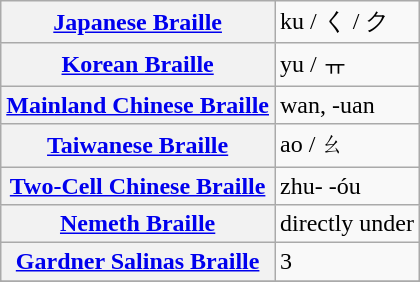<table class="wikitable">
<tr>
<th align=left><a href='#'>Japanese Braille</a></th>
<td>ku / く / ク </td>
</tr>
<tr>
<th align=left><a href='#'>Korean Braille</a></th>
<td>yu / ㅠ </td>
</tr>
<tr>
<th align=left><a href='#'>Mainland Chinese Braille</a></th>
<td>wan, -uan </td>
</tr>
<tr>
<th align=left><a href='#'>Taiwanese Braille</a></th>
<td>ao / ㄠ</td>
</tr>
<tr>
<th align=left><a href='#'>Two-Cell Chinese Braille</a></th>
<td>zhu- -óu</td>
</tr>
<tr>
<th align=left><a href='#'>Nemeth Braille</a></th>
<td>directly under </td>
</tr>
<tr>
<th align=left><a href='#'>Gardner Salinas Braille</a></th>
<td>3 </td>
</tr>
<tr>
</tr>
<tr>
</tr>
</table>
